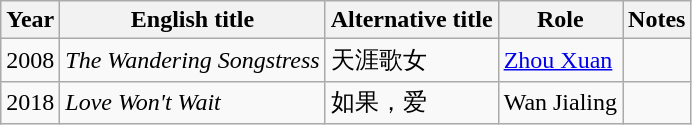<table class="wikitable">
<tr>
<th>Year</th>
<th>English title</th>
<th>Alternative title</th>
<th>Role</th>
<th>Notes</th>
</tr>
<tr>
<td>2008</td>
<td><em>The Wandering Songstress</em></td>
<td>天涯歌女</td>
<td><a href='#'>Zhou Xuan</a></td>
<td></td>
</tr>
<tr>
<td>2018</td>
<td><em>Love Won't Wait</em></td>
<td>如果，爱</td>
<td>Wan Jialing</td>
<td></td>
</tr>
</table>
